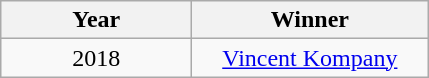<table class="wikitable">
<tr>
<th style="width:120px;">Year</th>
<th style="width:150px;">Winner</th>
</tr>
<tr>
<td style="text-align:center;">2018</td>
<td style="text-align:center;"> <a href='#'>Vincent Kompany</a></td>
</tr>
</table>
